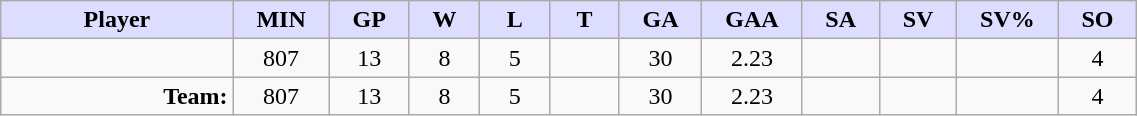<table style="width:60%;" class="wikitable sortable">
<tr>
<th style="background:#ddf; width:10%;">Player</th>
<th style="width:3%; background:#ddf;">MIN</th>
<th style="width:3%; background:#ddf;">GP</th>
<th style="width:3%; background:#ddf;">W</th>
<th style="width:3%; background:#ddf;">L</th>
<th style="width:3%; background:#ddf;">T</th>
<th style="width:3%; background:#ddf;">GA</th>
<th style="width:3%; background:#ddf;">GAA</th>
<th style="width:3%; background:#ddf;">SA</th>
<th style="width:3%; background:#ddf;">SV</th>
<th style="width:3%; background:#ddf;">SV%</th>
<th style="width:3%; background:#ddf;">SO</th>
</tr>
<tr style="text-align:center;">
<td style="text-align:right;"></td>
<td>807</td>
<td>13</td>
<td>8</td>
<td>5</td>
<td></td>
<td>30</td>
<td>2.23</td>
<td></td>
<td></td>
<td></td>
<td>4</td>
</tr>
<tr style="text-align:center;">
<td style="text-align:right;"><strong>Team:</strong></td>
<td>807</td>
<td>13</td>
<td>8</td>
<td>5</td>
<td></td>
<td>30</td>
<td>2.23</td>
<td></td>
<td></td>
<td></td>
<td>4</td>
</tr>
</table>
